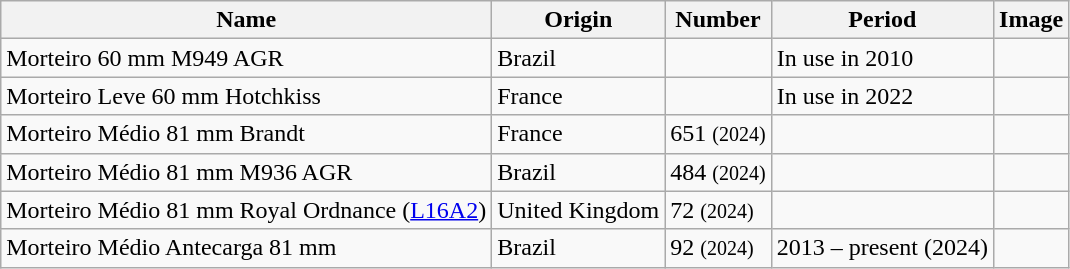<table class="wikitable mw-collapsible mw-collapsed">
<tr>
<th>Name</th>
<th>Origin</th>
<th>Number</th>
<th>Period</th>
<th>Image</th>
</tr>
<tr>
<td>Morteiro 60 mm M949 AGR</td>
<td>Brazil</td>
<td></td>
<td>In use in 2010</td>
<td></td>
</tr>
<tr>
<td>Morteiro Leve 60 mm Hotchkiss</td>
<td>France</td>
<td></td>
<td>In use in 2022</td>
<td></td>
</tr>
<tr>
<td>Morteiro Médio 81 mm Brandt</td>
<td>France</td>
<td>651 <small>(2024)</small></td>
<td></td>
<td></td>
</tr>
<tr>
<td>Morteiro Médio 81 mm M936 AGR</td>
<td>Brazil</td>
<td>484 <small>(2024)</small></td>
<td></td>
<td></td>
</tr>
<tr>
<td>Morteiro Médio 81 mm Royal Ordnance (<a href='#'>L16A2</a>)</td>
<td>United Kingdom</td>
<td>72 <small>(2024)</small></td>
<td></td>
<td></td>
</tr>
<tr>
<td>Morteiro Médio Antecarga 81 mm</td>
<td>Brazil</td>
<td>92 <small>(2024)</small></td>
<td>2013 – present (2024)</td>
<td></td>
</tr>
</table>
